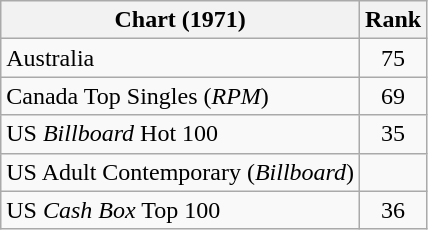<table class="wikitable sortable">
<tr>
<th align="left">Chart (1971)</th>
<th style="text-align:center;">Rank</th>
</tr>
<tr>
<td>Australia</td>
<td style="text-align:center;">75</td>
</tr>
<tr>
<td>Canada Top Singles (<em>RPM</em>)</td>
<td style="text-align:center;">69</td>
</tr>
<tr>
<td>US <em>Billboard</em> Hot 100</td>
<td style="text-align:center;">35</td>
</tr>
<tr>
<td>US Adult Contemporary (<em>Billboard</em>)</td>
<td></td>
</tr>
<tr>
<td>US <em>Cash Box</em> Top 100</td>
<td style="text-align:center;">36</td>
</tr>
</table>
